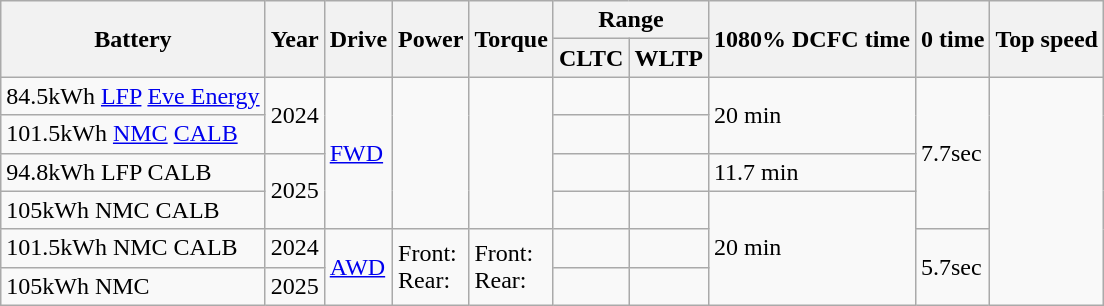<table class="wikitable">
<tr>
<th rowspan="2">Battery</th>
<th rowspan="2">Year</th>
<th rowspan="2">Drive</th>
<th rowspan="2">Power</th>
<th rowspan="2">Torque</th>
<th colspan="2">Range</th>
<th rowspan="2">1080% DCFC time</th>
<th rowspan="2">0 time</th>
<th rowspan="2">Top speed</th>
</tr>
<tr>
<th>CLTC</th>
<th>WLTP</th>
</tr>
<tr>
<td>84.5kWh <a href='#'>LFP</a> <a href='#'>Eve Energy</a></td>
<td rowspan="2">2024</td>
<td rowspan="4"><a href='#'>FWD</a></td>
<td rowspan="4"></td>
<td rowspan="4"></td>
<td></td>
<td></td>
<td rowspan="2">20 min</td>
<td rowspan="4">7.7sec</td>
<td rowspan="6"></td>
</tr>
<tr>
<td>101.5kWh <a href='#'>NMC</a> <a href='#'>CALB</a></td>
<td></td>
<td></td>
</tr>
<tr>
<td>94.8kWh LFP CALB</td>
<td rowspan="2">2025</td>
<td></td>
<td></td>
<td>11.7 min</td>
</tr>
<tr>
<td>105kWh NMC CALB</td>
<td></td>
<td></td>
<td rowspan="3">20 min</td>
</tr>
<tr>
<td>101.5kWh NMC CALB</td>
<td>2024</td>
<td rowspan="2"><a href='#'>AWD</a></td>
<td rowspan="2">Front: <br>Rear: 

</td>
<td rowspan="2">Front: <br>Rear: 

</td>
<td></td>
<td></td>
<td rowspan="2">5.7sec</td>
</tr>
<tr>
<td>105kWh NMC</td>
<td>2025</td>
<td></td>
<td></td>
</tr>
</table>
